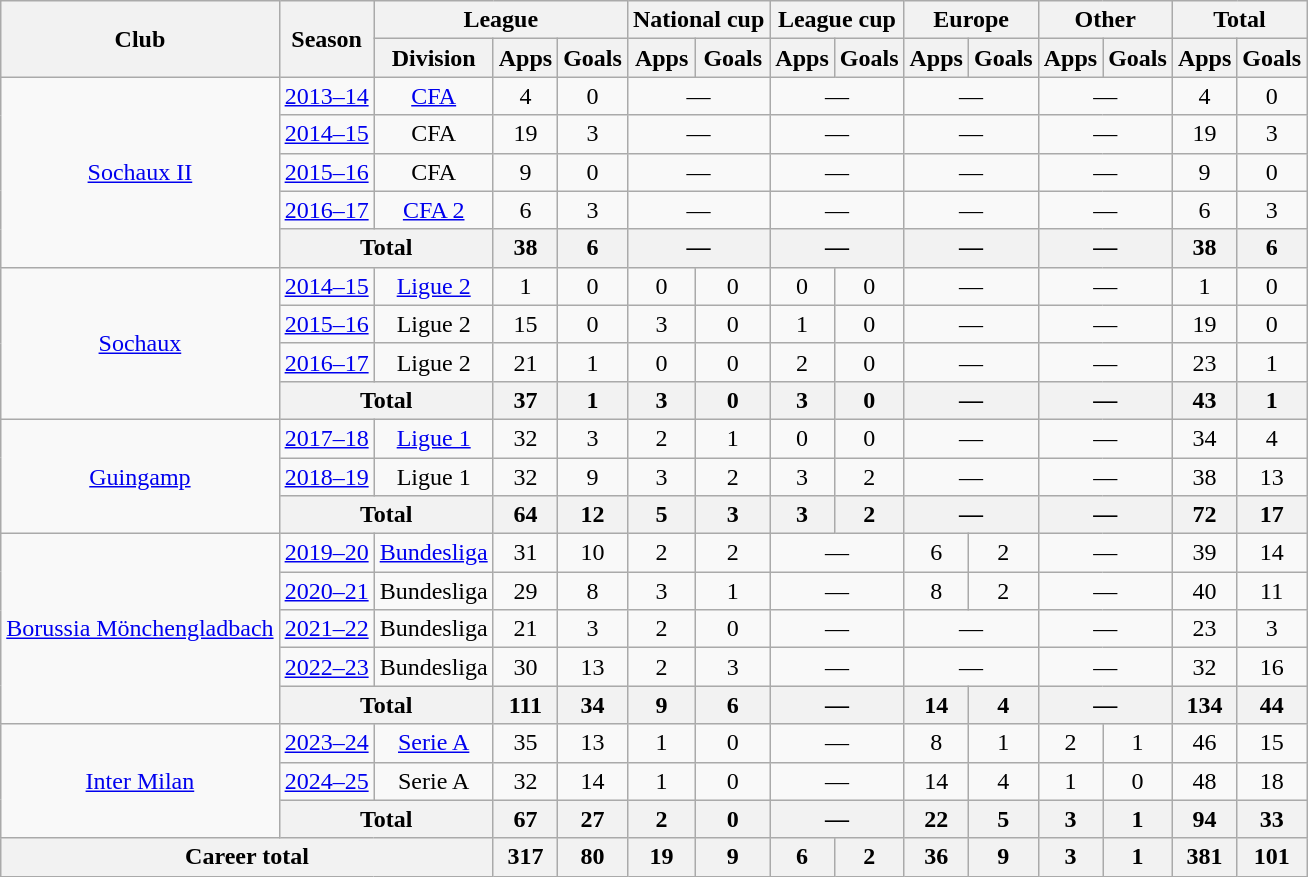<table class="wikitable" style="text-align: center;">
<tr>
<th rowspan="2">Club</th>
<th rowspan="2">Season</th>
<th colspan="3">League</th>
<th colspan="2">National cup</th>
<th colspan="2">League cup</th>
<th colspan="2">Europe</th>
<th colspan="2">Other</th>
<th colspan="2">Total</th>
</tr>
<tr>
<th>Division</th>
<th>Apps</th>
<th>Goals</th>
<th>Apps</th>
<th>Goals</th>
<th>Apps</th>
<th>Goals</th>
<th>Apps</th>
<th>Goals</th>
<th>Apps</th>
<th>Goals</th>
<th>Apps</th>
<th>Goals</th>
</tr>
<tr>
<td rowspan="5"><a href='#'>Sochaux II</a></td>
<td><a href='#'>2013–14</a></td>
<td><a href='#'>CFA</a></td>
<td>4</td>
<td>0</td>
<td colspan="2">—</td>
<td colspan="2">—</td>
<td colspan="2">—</td>
<td colspan="2">—</td>
<td>4</td>
<td>0</td>
</tr>
<tr>
<td><a href='#'>2014–15</a></td>
<td>CFA</td>
<td>19</td>
<td>3</td>
<td colspan="2">—</td>
<td colspan="2">—</td>
<td colspan="2">—</td>
<td colspan="2">—</td>
<td>19</td>
<td>3</td>
</tr>
<tr>
<td><a href='#'>2015–16</a></td>
<td>CFA</td>
<td>9</td>
<td>0</td>
<td colspan="2">—</td>
<td colspan="2">—</td>
<td colspan="2">—</td>
<td colspan="2">—</td>
<td>9</td>
<td>0</td>
</tr>
<tr>
<td><a href='#'>2016–17</a></td>
<td><a href='#'>CFA 2</a></td>
<td>6</td>
<td>3</td>
<td colspan="2">—</td>
<td colspan="2">—</td>
<td colspan="2">—</td>
<td colspan="2">—</td>
<td>6</td>
<td>3</td>
</tr>
<tr>
<th colspan="2">Total</th>
<th>38</th>
<th>6</th>
<th colspan="2">—</th>
<th colspan="2">—</th>
<th colspan="2">—</th>
<th colspan="2">—</th>
<th>38</th>
<th>6</th>
</tr>
<tr>
<td rowspan="4"><a href='#'>Sochaux</a></td>
<td><a href='#'>2014–15</a></td>
<td><a href='#'>Ligue 2</a></td>
<td>1</td>
<td>0</td>
<td>0</td>
<td>0</td>
<td>0</td>
<td>0</td>
<td colspan="2">—</td>
<td colspan="2">—</td>
<td>1</td>
<td>0</td>
</tr>
<tr>
<td><a href='#'>2015–16</a></td>
<td>Ligue 2</td>
<td>15</td>
<td>0</td>
<td>3</td>
<td>0</td>
<td>1</td>
<td>0</td>
<td colspan="2">—</td>
<td colspan="2">—</td>
<td>19</td>
<td>0</td>
</tr>
<tr>
<td><a href='#'>2016–17</a></td>
<td>Ligue 2</td>
<td>21</td>
<td>1</td>
<td>0</td>
<td>0</td>
<td>2</td>
<td>0</td>
<td colspan="2">—</td>
<td colspan="2">—</td>
<td>23</td>
<td>1</td>
</tr>
<tr>
<th colspan="2">Total</th>
<th>37</th>
<th>1</th>
<th>3</th>
<th>0</th>
<th>3</th>
<th>0</th>
<th colspan="2">—</th>
<th colspan="2">—</th>
<th>43</th>
<th>1</th>
</tr>
<tr>
<td rowspan="3"><a href='#'>Guingamp</a></td>
<td><a href='#'>2017–18</a></td>
<td><a href='#'>Ligue 1</a></td>
<td>32</td>
<td>3</td>
<td>2</td>
<td>1</td>
<td>0</td>
<td>0</td>
<td colspan="2">—</td>
<td colspan="2">—</td>
<td>34</td>
<td>4</td>
</tr>
<tr>
<td><a href='#'>2018–19</a></td>
<td>Ligue 1</td>
<td>32</td>
<td>9</td>
<td>3</td>
<td>2</td>
<td>3</td>
<td>2</td>
<td colspan="2">—</td>
<td colspan="2">—</td>
<td>38</td>
<td>13</td>
</tr>
<tr>
<th colspan="2">Total</th>
<th>64</th>
<th>12</th>
<th>5</th>
<th>3</th>
<th>3</th>
<th>2</th>
<th colspan="2">—</th>
<th colspan="2">—</th>
<th>72</th>
<th>17</th>
</tr>
<tr>
<td rowspan="5"><a href='#'>Borussia Mönchengladbach</a></td>
<td><a href='#'>2019–20</a></td>
<td><a href='#'>Bundesliga</a></td>
<td>31</td>
<td>10</td>
<td>2</td>
<td>2</td>
<td colspan="2">—</td>
<td>6</td>
<td>2</td>
<td colspan="2">—</td>
<td>39</td>
<td>14</td>
</tr>
<tr>
<td><a href='#'>2020–21</a></td>
<td>Bundesliga</td>
<td>29</td>
<td>8</td>
<td>3</td>
<td>1</td>
<td colspan="2">—</td>
<td>8</td>
<td>2</td>
<td colspan="2">—</td>
<td>40</td>
<td>11</td>
</tr>
<tr>
<td><a href='#'>2021–22</a></td>
<td>Bundesliga</td>
<td>21</td>
<td>3</td>
<td>2</td>
<td>0</td>
<td colspan="2">—</td>
<td colspan="2">—</td>
<td colspan="2">—</td>
<td>23</td>
<td>3</td>
</tr>
<tr>
<td><a href='#'>2022–23</a></td>
<td>Bundesliga</td>
<td>30</td>
<td>13</td>
<td>2</td>
<td>3</td>
<td colspan="2">—</td>
<td colspan="2">—</td>
<td colspan="2">—</td>
<td>32</td>
<td>16</td>
</tr>
<tr>
<th colspan="2">Total</th>
<th>111</th>
<th>34</th>
<th>9</th>
<th>6</th>
<th colspan="2">—</th>
<th>14</th>
<th>4</th>
<th colspan="2">—</th>
<th>134</th>
<th>44</th>
</tr>
<tr>
<td rowspan="3"><a href='#'>Inter Milan</a></td>
<td><a href='#'>2023–24</a></td>
<td><a href='#'>Serie A</a></td>
<td>35</td>
<td>13</td>
<td>1</td>
<td>0</td>
<td colspan="2">—</td>
<td>8</td>
<td>1</td>
<td>2</td>
<td>1</td>
<td>46</td>
<td>15</td>
</tr>
<tr>
<td><a href='#'>2024–25</a></td>
<td>Serie A</td>
<td>32</td>
<td>14</td>
<td>1</td>
<td>0</td>
<td colspan="2">—</td>
<td>14</td>
<td>4</td>
<td>1</td>
<td>0</td>
<td>48</td>
<td>18</td>
</tr>
<tr>
<th colspan="2">Total</th>
<th>67</th>
<th>27</th>
<th>2</th>
<th>0</th>
<th colspan="2">—</th>
<th>22</th>
<th>5</th>
<th>3</th>
<th>1</th>
<th>94</th>
<th>33</th>
</tr>
<tr>
<th colspan="3">Career total</th>
<th>317</th>
<th>80</th>
<th>19</th>
<th>9</th>
<th>6</th>
<th>2</th>
<th>36</th>
<th>9</th>
<th>3</th>
<th>1</th>
<th>381</th>
<th>101</th>
</tr>
</table>
